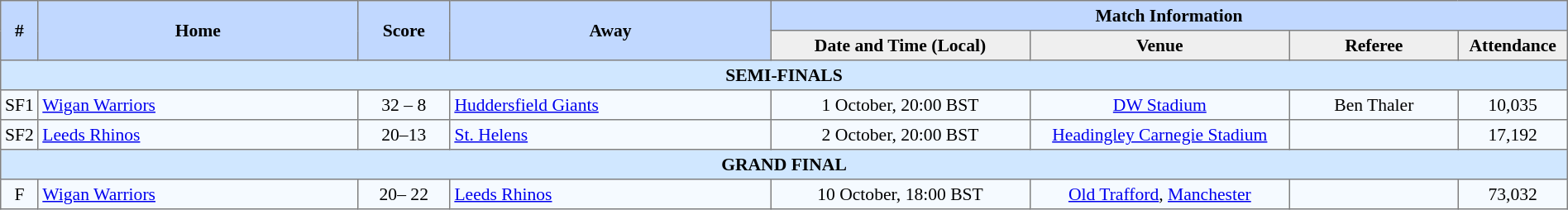<table border="1" cellpadding="3" cellspacing="0" style="border-collapse:collapse; font-size:90%; text-align:center; width:100%;">
<tr style="background:#c1d8ff;">
<th rowspan="2">#</th>
<th rowspan="2" style="width:21%;">Home</th>
<th rowspan="2" style="width:6%;">Score</th>
<th rowspan="2" style="width:21%;">Away</th>
<th colspan=6>Match Information</th>
</tr>
<tr style="background:#efefef;">
<th width=17%>Date and Time (Local)</th>
<th width=17%>Venue</th>
<th width=11%>Referee</th>
<th width=7%>Attendance</th>
</tr>
<tr style="background:#d0e7ff;">
<td colspan=8><strong>SEMI-FINALS</strong></td>
</tr>
<tr style="background:#f5faff;">
<td>SF1</td>
<td align=left> <a href='#'>Wigan Warriors</a></td>
<td>32 – 8</td>
<td align=left> <a href='#'>Huddersfield Giants</a></td>
<td>1 October, 20:00 BST</td>
<td><a href='#'>DW Stadium</a></td>
<td>Ben Thaler</td>
<td>10,035</td>
</tr>
<tr style="background:#f5faff;">
<td>SF2</td>
<td align=left> <a href='#'>Leeds Rhinos</a></td>
<td>20–13</td>
<td align=left> <a href='#'>St. Helens</a></td>
<td>2 October, 20:00 BST</td>
<td><a href='#'>Headingley Carnegie Stadium</a></td>
<td></td>
<td>17,192</td>
</tr>
<tr style="background:#d0e7ff;">
<td colspan=8><strong>GRAND FINAL</strong></td>
</tr>
<tr style="background:#f5faff;">
<td>F</td>
<td align=left> <a href='#'>Wigan Warriors</a></td>
<td>20– 22</td>
<td align=left> <a href='#'>Leeds Rhinos</a></td>
<td>10 October, 18:00 BST</td>
<td><a href='#'>Old Trafford</a>, <a href='#'>Manchester</a></td>
<td></td>
<td>73,032</td>
</tr>
</table>
